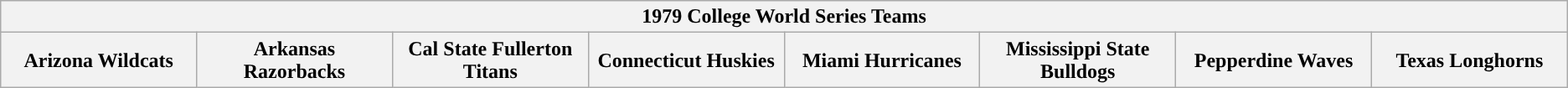<table class="wikitable">
<tr>
<th colspan=8>1979 College World Series Teams</th>
</tr>
<tr>
<th style="width: 10%; ">Arizona Wildcats</th>
<th style="width: 10%; ">Arkansas Razorbacks</th>
<th style="width: 10%; ">Cal State Fullerton Titans</th>
<th style="width: 10%; ">Connecticut Huskies</th>
<th style="width: 10%; ">Miami Hurricanes</th>
<th style="width: 10%; ">Mississippi State Bulldogs</th>
<th style="width: 10%; ">Pepperdine Waves</th>
<th style="width: 10%; ">Texas Longhorns</th>
</tr>
</table>
